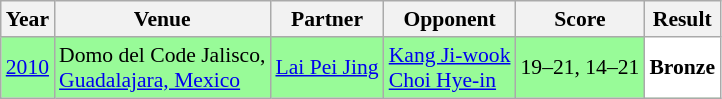<table class="sortable wikitable" style="font-size: 90%;">
<tr>
<th>Year</th>
<th>Venue</th>
<th>Partner</th>
<th>Opponent</th>
<th>Score</th>
<th>Result</th>
</tr>
<tr style="background:#98FB98">
<td align="center"><a href='#'>2010</a></td>
<td align="left">Domo del Code Jalisco,<br><a href='#'>Guadalajara, Mexico</a></td>
<td align="left"> <a href='#'>Lai Pei Jing</a></td>
<td align="left"> <a href='#'>Kang Ji-wook</a> <br>  <a href='#'>Choi Hye-in</a></td>
<td align="left">19–21, 14–21</td>
<td style="text-align:left; background:white"> <strong>Bronze</strong></td>
</tr>
</table>
